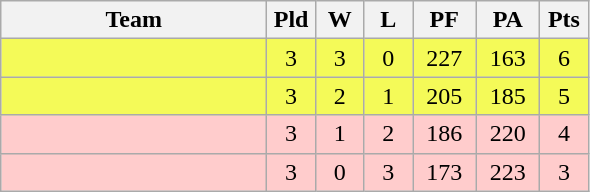<table class="wikitable" style="text-align:center;">
<tr>
<th width=170>Team</th>
<th width=25>Pld</th>
<th width=25>W</th>
<th width=25>L</th>
<th width=35>PF</th>
<th width=35>PA</th>
<th width=25>Pts</th>
</tr>
<tr bgcolor=#F4FA58>
<td align="left"></td>
<td>3</td>
<td>3</td>
<td>0</td>
<td>227</td>
<td>163</td>
<td>6</td>
</tr>
<tr bgcolor=#F4FA58>
<td align="left"></td>
<td>3</td>
<td>2</td>
<td>1</td>
<td>205</td>
<td>185</td>
<td>5</td>
</tr>
<tr bgcolor=#ffcccc>
<td align="left"></td>
<td>3</td>
<td>1</td>
<td>2</td>
<td>186</td>
<td>220</td>
<td>4</td>
</tr>
<tr bgcolor=#ffcccc>
<td align="left"></td>
<td>3</td>
<td>0</td>
<td>3</td>
<td>173</td>
<td>223</td>
<td>3</td>
</tr>
</table>
